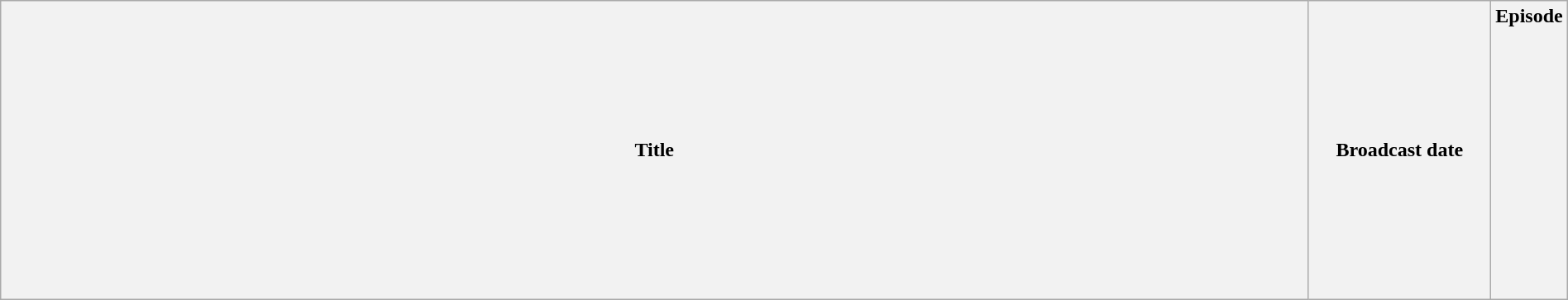<table class="wikitable plainrowheaders" style="width:100%; margin:auto;">
<tr>
<th>Title</th>
<th width="140">Broadcast date</th>
<th width="40">Episode<br><br><br><br><br><br><br><br><br><br><br><br><br></th>
</tr>
</table>
